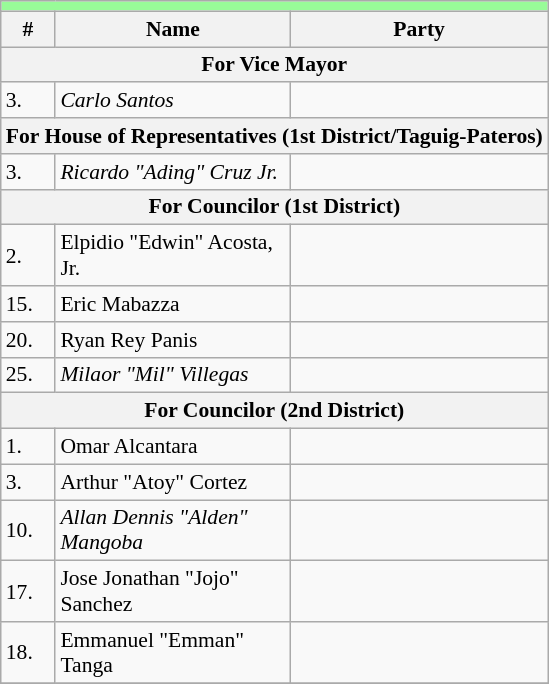<table class=wikitable style="font-size:90%">
<tr>
<td colspan="4" bgcolor="98fb98"></td>
</tr>
<tr>
<th>#</th>
<th width=150px>Name</th>
<th colspan=2 width=110px>Party</th>
</tr>
<tr>
<th colspan="4">For Vice Mayor</th>
</tr>
<tr>
<td>3.</td>
<td><em>Carlo Santos</em></td>
<td></td>
</tr>
<tr>
<th colspan="4">For House of Representatives (1st District/Taguig-Pateros)</th>
</tr>
<tr>
<td>3.</td>
<td><em>Ricardo "Ading" Cruz Jr.</em></td>
<td></td>
</tr>
<tr>
<th colspan="4">For Councilor (1st District)</th>
</tr>
<tr>
<td>2.</td>
<td>Elpidio "Edwin" Acosta, Jr.</td>
<td></td>
</tr>
<tr>
<td>15.</td>
<td>Eric Mabazza</td>
<td></td>
</tr>
<tr>
<td>20.</td>
<td>Ryan Rey Panis</td>
<td></td>
</tr>
<tr>
<td>25.</td>
<td><em>Milaor "Mil" Villegas</em></td>
<td></td>
</tr>
<tr>
<th colspan="4">For Councilor (2nd District)</th>
</tr>
<tr>
<td>1.</td>
<td>Omar Alcantara</td>
<td></td>
</tr>
<tr>
<td>3.</td>
<td>Arthur "Atoy" Cortez</td>
<td></td>
</tr>
<tr>
<td>10.</td>
<td><em>Allan Dennis "Alden" Mangoba</em></td>
<td></td>
</tr>
<tr>
<td>17.</td>
<td>Jose Jonathan "Jojo" Sanchez</td>
<td></td>
</tr>
<tr>
<td>18.</td>
<td>Emmanuel "Emman" Tanga</td>
<td></td>
</tr>
<tr>
</tr>
</table>
